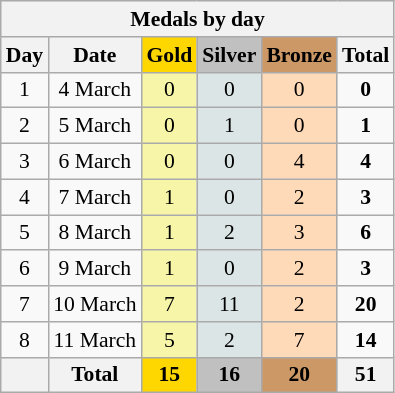<table class="wikitable sortable" style="font-size:90%; text-align:center;">
<tr style="background:#efefef;">
<th colspan=6>Medals by day</th>
</tr>
<tr>
<th><strong>Day</strong></th>
<th><strong>Date</strong></th>
<th style="background-color:gold;"><strong>Gold </strong></th>
<th style="background-color:silver;"><strong>Silver </strong></th>
<th style="background-color:#c96;"><strong>Bronze </strong></th>
<th><strong>Total</strong></th>
</tr>
<tr>
<td>1</td>
<td>4 March</td>
<td style="background:#F7F6A8">0</td>
<td style="background:#DCE5E5">0</td>
<td style="background:#FFDAB9">0</td>
<td><strong>0</strong></td>
</tr>
<tr>
<td>2</td>
<td>5 March</td>
<td style="background:#F7F6A8">0</td>
<td style="background:#DCE5E5">1</td>
<td style="background:#FFDAB9">0</td>
<td><strong>1</strong></td>
</tr>
<tr>
<td>3</td>
<td>6 March</td>
<td style="background:#F7F6A8">0</td>
<td style="background:#DCE5E5">0</td>
<td style="background:#FFDAB9">4</td>
<td><strong>4</strong></td>
</tr>
<tr>
<td>4</td>
<td>7 March</td>
<td style="background:#F7F6A8">1</td>
<td style="background:#DCE5E5">0</td>
<td style="background:#FFDAB9">2</td>
<td><strong>3</strong></td>
</tr>
<tr>
<td>5</td>
<td>8 March</td>
<td style="background:#F7F6A8">1</td>
<td style="background:#DCE5E5">2</td>
<td style="background:#FFDAB9">3</td>
<td><strong>6</strong></td>
</tr>
<tr>
<td>6</td>
<td>9 March</td>
<td style="background:#F7F6A8">1</td>
<td style="background:#DCE5E5">0</td>
<td style="background:#FFDAB9">2</td>
<td><strong>3</strong></td>
</tr>
<tr>
<td>7</td>
<td>10 March</td>
<td style="background:#F7F6A8">7</td>
<td style="background:#DCE5E5">11</td>
<td style="background:#FFDAB9">2</td>
<td><strong>20</strong></td>
</tr>
<tr>
<td>8</td>
<td>11 March</td>
<td style="background:#F7F6A8">5</td>
<td style="background:#DCE5E5">2</td>
<td style="background:#FFDAB9">7</td>
<td><strong>14</strong></td>
</tr>
<tr>
<th></th>
<th>Total</th>
<th style="background:gold;">15</th>
<th style="background:silver;">16</th>
<th style="background:#c96;">20</th>
<th>51</th>
</tr>
</table>
